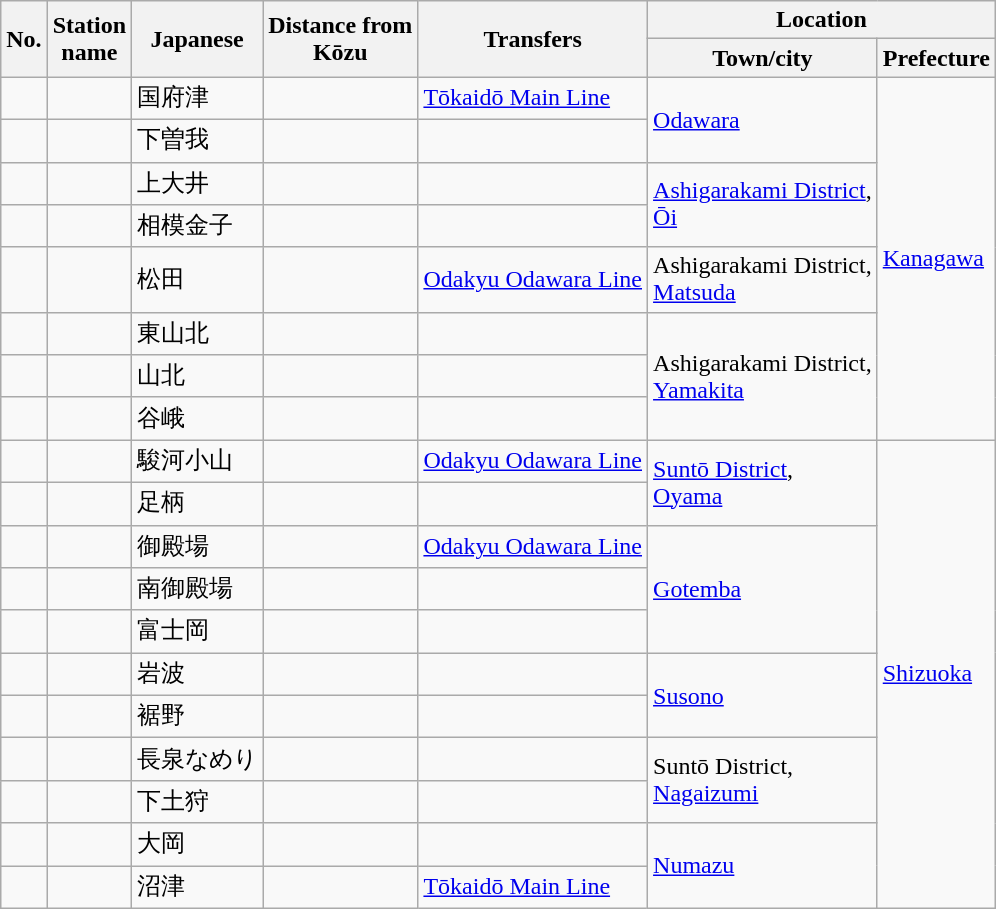<table class="wikitable">
<tr>
<th rowspan=2>No.</th>
<th rowspan=2>Station<br>name</th>
<th rowspan=2>Japanese</th>
<th rowspan=2>Distance from<br>Kōzu</th>
<th rowspan=2>Transfers</th>
<th colspan=2>Location</th>
</tr>
<tr>
<th>Town/city</th>
<th>Prefecture</th>
</tr>
<tr>
<td></td>
<td></td>
<td>国府津</td>
<td></td>
<td><a href='#'>Tōkaidō Main Line</a></td>
<td rowspan=2><a href='#'>Odawara</a></td>
<td rowspan=8><a href='#'>Kanagawa</a></td>
</tr>
<tr>
<td></td>
<td></td>
<td>下曽我</td>
<td></td>
<td></td>
</tr>
<tr>
<td></td>
<td></td>
<td>上大井</td>
<td></td>
<td></td>
<td rowspan=2><a href='#'>Ashigarakami District</a>,<br><a href='#'>Ōi</a></td>
</tr>
<tr>
<td></td>
<td></td>
<td>相模金子</td>
<td></td>
<td></td>
</tr>
<tr>
<td></td>
<td></td>
<td>松田</td>
<td></td>
<td><a href='#'>Odakyu Odawara Line</a></td>
<td>Ashigarakami District,<br><a href='#'>Matsuda</a></td>
</tr>
<tr>
<td></td>
<td></td>
<td>東山北</td>
<td></td>
<td></td>
<td rowspan=3>Ashigarakami District,<br><a href='#'>Yamakita</a></td>
</tr>
<tr>
<td></td>
<td></td>
<td>山北</td>
<td></td>
<td></td>
</tr>
<tr>
<td></td>
<td></td>
<td>谷峨</td>
<td></td>
<td></td>
</tr>
<tr>
<td></td>
<td></td>
<td>駿河小山</td>
<td></td>
<td><a href='#'>Odakyu Odawara Line</a></td>
<td rowspan=2><a href='#'>Suntō District</a>,<br><a href='#'>Oyama</a></td>
<td rowspan=11><a href='#'>Shizuoka</a></td>
</tr>
<tr>
<td></td>
<td></td>
<td>足柄</td>
<td></td>
<td></td>
</tr>
<tr>
<td></td>
<td></td>
<td>御殿場</td>
<td></td>
<td><a href='#'>Odakyu Odawara Line</a></td>
<td rowspan=3><a href='#'>Gotemba</a></td>
</tr>
<tr>
<td></td>
<td></td>
<td>南御殿場</td>
<td></td>
<td></td>
</tr>
<tr>
<td></td>
<td></td>
<td>富士岡</td>
<td></td>
<td></td>
</tr>
<tr>
<td></td>
<td></td>
<td>岩波</td>
<td></td>
<td></td>
<td rowspan=2><a href='#'>Susono</a></td>
</tr>
<tr>
<td></td>
<td></td>
<td>裾野</td>
<td></td>
<td></td>
</tr>
<tr>
<td></td>
<td></td>
<td>長泉なめり</td>
<td></td>
<td></td>
<td rowspan=2>Suntō District,<br><a href='#'>Nagaizumi</a></td>
</tr>
<tr>
<td></td>
<td></td>
<td>下土狩</td>
<td></td>
<td></td>
</tr>
<tr>
<td></td>
<td></td>
<td>大岡</td>
<td></td>
<td></td>
<td rowspan=2><a href='#'>Numazu</a></td>
</tr>
<tr>
<td></td>
<td></td>
<td>沼津</td>
<td></td>
<td><a href='#'>Tōkaidō Main Line</a></td>
</tr>
</table>
